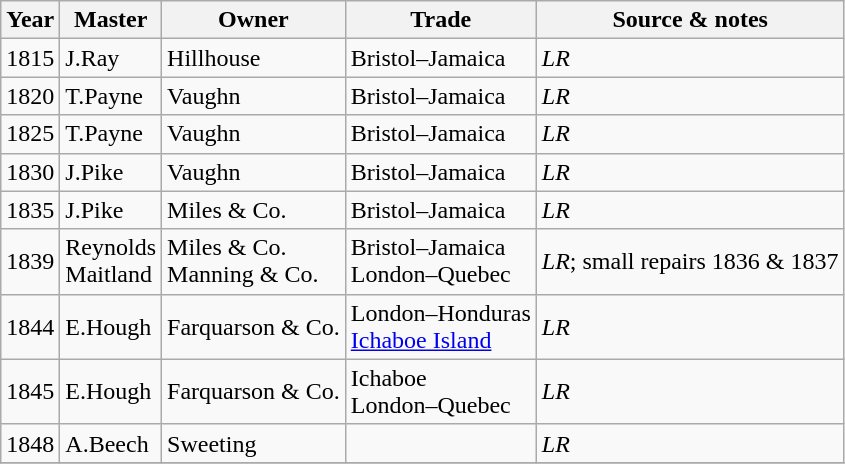<table class=" wikitable">
<tr>
<th>Year</th>
<th>Master</th>
<th>Owner</th>
<th>Trade</th>
<th>Source & notes</th>
</tr>
<tr>
<td>1815</td>
<td>J.Ray</td>
<td>Hillhouse</td>
<td>Bristol–Jamaica</td>
<td><em>LR</em></td>
</tr>
<tr>
<td>1820</td>
<td>T.Payne</td>
<td>Vaughn</td>
<td>Bristol–Jamaica</td>
<td><em>LR</em></td>
</tr>
<tr>
<td>1825</td>
<td>T.Payne</td>
<td>Vaughn</td>
<td>Bristol–Jamaica</td>
<td><em>LR</em></td>
</tr>
<tr>
<td>1830</td>
<td>J.Pike</td>
<td>Vaughn</td>
<td>Bristol–Jamaica</td>
<td><em>LR</em></td>
</tr>
<tr>
<td>1835</td>
<td>J.Pike</td>
<td>Miles & Co.</td>
<td>Bristol–Jamaica</td>
<td><em>LR</em></td>
</tr>
<tr>
<td>1839</td>
<td>Reynolds<br>Maitland</td>
<td>Miles & Co.<br>Manning & Co.</td>
<td>Bristol–Jamaica<br>London–Quebec</td>
<td><em>LR</em>; small repairs 1836 & 1837</td>
</tr>
<tr>
<td>1844</td>
<td>E.Hough</td>
<td>Farquarson & Co.</td>
<td>London–Honduras<br><a href='#'>Ichaboe Island</a></td>
<td><em>LR</em></td>
</tr>
<tr>
<td>1845</td>
<td>E.Hough</td>
<td>Farquarson & Co.</td>
<td>Ichaboe<br>London–Quebec</td>
<td><em>LR</em></td>
</tr>
<tr>
<td>1848</td>
<td>A.Beech</td>
<td>Sweeting</td>
<td></td>
<td><em>LR</em></td>
</tr>
<tr>
</tr>
</table>
